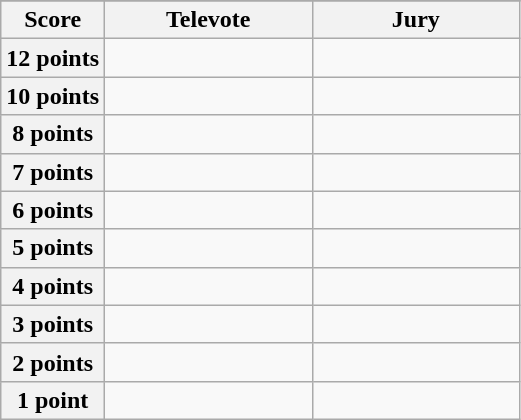<table class="wikitable">
<tr>
</tr>
<tr>
<th scope="col" width="20%">Score</th>
<th scope="col" width="40%">Televote</th>
<th scope="col" width="40%">Jury</th>
</tr>
<tr>
<th scope="row">12 points</th>
<td></td>
<td></td>
</tr>
<tr>
<th scope="row">10 points</th>
<td></td>
<td></td>
</tr>
<tr>
<th scope="row">8 points</th>
<td></td>
<td></td>
</tr>
<tr>
<th scope="row">7 points</th>
<td></td>
<td></td>
</tr>
<tr>
<th scope="row">6 points</th>
<td></td>
<td></td>
</tr>
<tr>
<th scope="row">5 points</th>
<td></td>
<td></td>
</tr>
<tr>
<th scope="row">4 points</th>
<td></td>
<td></td>
</tr>
<tr>
<th scope="row">3 points</th>
<td></td>
<td></td>
</tr>
<tr>
<th scope="row">2 points</th>
<td></td>
<td></td>
</tr>
<tr>
<th scope="row">1 point</th>
<td></td>
<td></td>
</tr>
</table>
